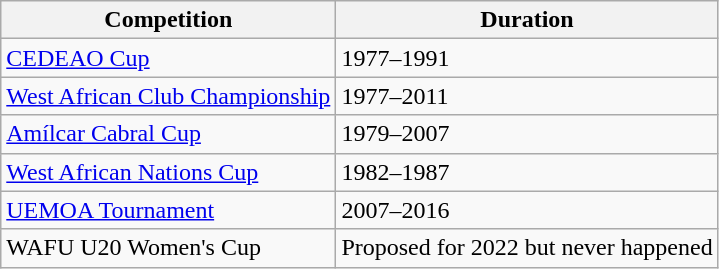<table class="wikitable">
<tr>
<th>Competition</th>
<th>Duration</th>
</tr>
<tr>
<td><a href='#'>CEDEAO Cup</a></td>
<td>1977–1991</td>
</tr>
<tr>
<td><a href='#'>West African Club Championship</a></td>
<td>1977–2011</td>
</tr>
<tr>
<td><a href='#'>Amílcar Cabral Cup</a></td>
<td>1979–2007</td>
</tr>
<tr>
<td><a href='#'>West African Nations Cup</a></td>
<td>1982–1987</td>
</tr>
<tr>
<td><a href='#'>UEMOA Tournament</a></td>
<td>2007–2016</td>
</tr>
<tr>
<td>WAFU U20 Women's Cup</td>
<td>Proposed for 2022 but never happened </td>
</tr>
</table>
